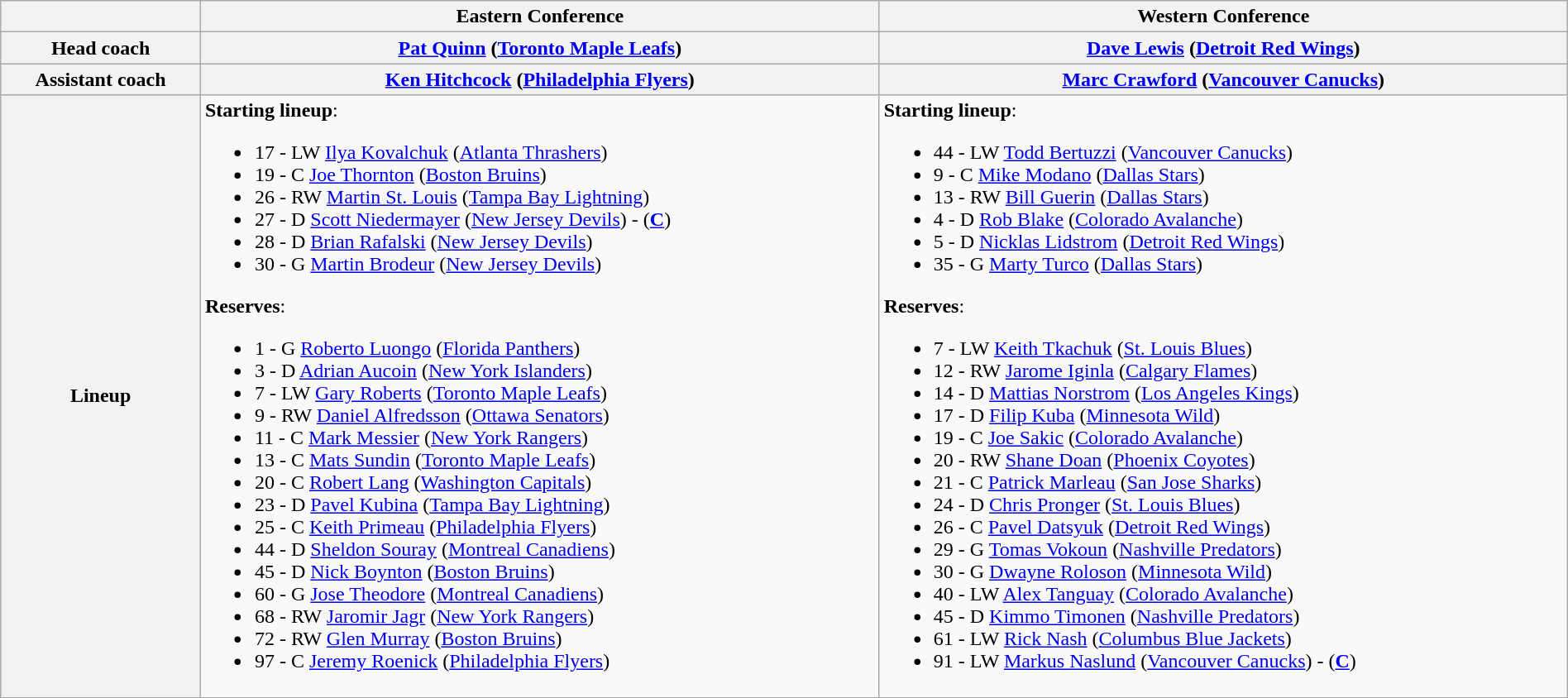<table class="wikitable" style="width:100%">
<tr>
<th></th>
<th>Eastern Conference</th>
<th>Western Conference</th>
</tr>
<tr>
<th>Head coach</th>
<th><a href='#'>Pat Quinn</a> (<a href='#'>Toronto Maple Leafs</a>)</th>
<th><a href='#'>Dave Lewis</a> (<a href='#'>Detroit Red Wings</a>)</th>
</tr>
<tr>
<th>Assistant coach</th>
<th><a href='#'>Ken Hitchcock</a> (<a href='#'>Philadelphia Flyers</a>)</th>
<th><a href='#'>Marc Crawford</a> (<a href='#'>Vancouver Canucks</a>)</th>
</tr>
<tr>
<th>Lineup</th>
<td><strong>Starting lineup</strong>:<br><ul><li> 17 - LW <a href='#'>Ilya Kovalchuk</a> (<a href='#'>Atlanta Thrashers</a>)</li><li> 19 - C <a href='#'>Joe Thornton</a> (<a href='#'>Boston Bruins</a>)</li><li> 26 - RW <a href='#'>Martin St. Louis</a> (<a href='#'>Tampa Bay Lightning</a>)</li><li> 27 - D <a href='#'>Scott Niedermayer</a> (<a href='#'>New Jersey Devils</a>) - (<strong><a href='#'>C</a></strong>)</li><li> 28 - D <a href='#'>Brian Rafalski</a> (<a href='#'>New Jersey Devils</a>)</li><li> 30 - G <a href='#'>Martin Brodeur</a> (<a href='#'>New Jersey Devils</a>)</li></ul><strong>Reserves</strong>:<ul><li> 1 - G <a href='#'>Roberto Luongo</a> (<a href='#'>Florida Panthers</a>)</li><li> 3 - D <a href='#'>Adrian Aucoin</a> (<a href='#'>New York Islanders</a>)</li><li> 7 - LW <a href='#'>Gary Roberts</a> (<a href='#'>Toronto Maple Leafs</a>)</li><li> 9 - RW <a href='#'>Daniel Alfredsson</a> (<a href='#'>Ottawa Senators</a>)</li><li> 11 - C <a href='#'>Mark Messier</a> (<a href='#'>New York Rangers</a>)</li><li> 13 - C <a href='#'>Mats Sundin</a> (<a href='#'>Toronto Maple Leafs</a>)</li><li> 20 - C <a href='#'>Robert Lang</a> (<a href='#'>Washington Capitals</a>)</li><li> 23 - D <a href='#'>Pavel Kubina</a> (<a href='#'>Tampa Bay Lightning</a>)</li><li> 25 - C <a href='#'>Keith Primeau</a> (<a href='#'>Philadelphia Flyers</a>)</li><li> 44 - D <a href='#'>Sheldon Souray</a> (<a href='#'>Montreal Canadiens</a>)</li><li> 45 - D <a href='#'>Nick Boynton</a> (<a href='#'>Boston Bruins</a>)</li><li> 60 - G <a href='#'>Jose Theodore</a> (<a href='#'>Montreal Canadiens</a>)</li><li> 68 - RW <a href='#'>Jaromir Jagr</a> (<a href='#'>New York Rangers</a>)</li><li> 72 - RW <a href='#'>Glen Murray</a> (<a href='#'>Boston Bruins</a>)</li><li> 97 - C <a href='#'>Jeremy Roenick</a> (<a href='#'>Philadelphia Flyers</a>)</li></ul></td>
<td><strong>Starting lineup</strong>:<br><ul><li> 44 - LW <a href='#'>Todd Bertuzzi</a> (<a href='#'>Vancouver Canucks</a>)</li><li> 9 - C <a href='#'>Mike Modano</a> (<a href='#'>Dallas Stars</a>)</li><li> 13 - RW <a href='#'>Bill Guerin</a> (<a href='#'>Dallas Stars</a>)</li><li> 4 - D <a href='#'>Rob Blake</a> (<a href='#'>Colorado Avalanche</a>)</li><li> 5 - D <a href='#'>Nicklas Lidstrom</a> (<a href='#'>Detroit Red Wings</a>)</li><li> 35 - G <a href='#'>Marty Turco</a> (<a href='#'>Dallas Stars</a>)</li></ul><strong>Reserves</strong>:<ul><li> 7 - LW <a href='#'>Keith Tkachuk</a> (<a href='#'>St. Louis Blues</a>)</li><li> 12 - RW <a href='#'>Jarome Iginla</a> (<a href='#'>Calgary Flames</a>)</li><li> 14 - D <a href='#'>Mattias Norstrom</a> (<a href='#'>Los Angeles Kings</a>)</li><li> 17 - D <a href='#'>Filip Kuba</a> (<a href='#'>Minnesota Wild</a>)</li><li> 19 - C <a href='#'>Joe Sakic</a> (<a href='#'>Colorado Avalanche</a>)</li><li> 20 - RW <a href='#'>Shane Doan</a> (<a href='#'>Phoenix Coyotes</a>)</li><li> 21 - C <a href='#'>Patrick Marleau</a> (<a href='#'>San Jose Sharks</a>)</li><li> 24 - D <a href='#'>Chris Pronger</a> (<a href='#'>St. Louis Blues</a>)</li><li> 26 - C <a href='#'>Pavel Datsyuk</a> (<a href='#'>Detroit Red Wings</a>)</li><li> 29 - G <a href='#'>Tomas Vokoun</a> (<a href='#'>Nashville Predators</a>)</li><li> 30 - G <a href='#'>Dwayne Roloson</a> (<a href='#'>Minnesota Wild</a>)</li><li> 40 - LW <a href='#'>Alex Tanguay</a> (<a href='#'>Colorado Avalanche</a>)</li><li> 45 - D <a href='#'>Kimmo Timonen</a> (<a href='#'>Nashville Predators</a>)</li><li> 61 - LW <a href='#'>Rick Nash</a> (<a href='#'>Columbus Blue Jackets</a>)</li><li> 91 - LW <a href='#'>Markus Naslund</a> (<a href='#'>Vancouver Canucks</a>) - (<strong><a href='#'>C</a></strong>)</li></ul></td>
</tr>
</table>
